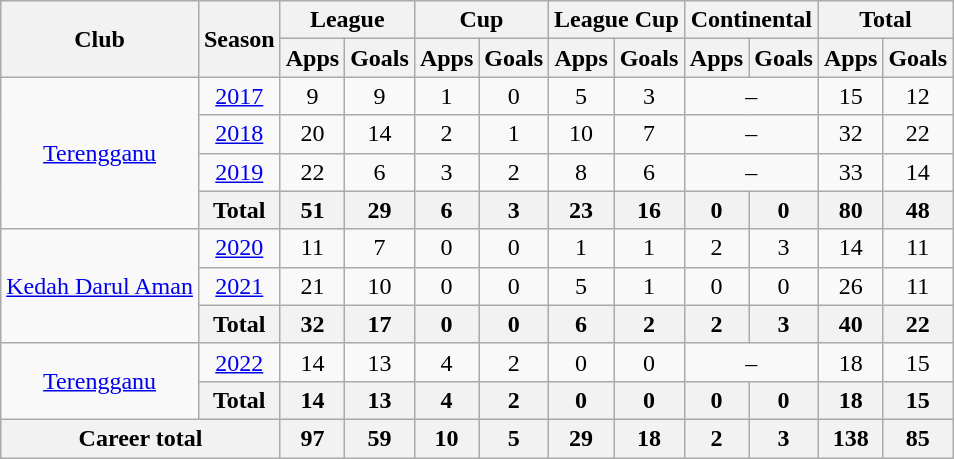<table class="wikitable" style="text-align: center;">
<tr>
<th rowspan="2">Club</th>
<th rowspan="2">Season</th>
<th colspan="2">League</th>
<th colspan="2">Cup</th>
<th colspan="2">League Cup</th>
<th colspan="2">Continental</th>
<th colspan="2">Total</th>
</tr>
<tr>
<th>Apps</th>
<th>Goals</th>
<th>Apps</th>
<th>Goals</th>
<th>Apps</th>
<th>Goals</th>
<th>Apps</th>
<th>Goals</th>
<th>Apps</th>
<th>Goals</th>
</tr>
<tr>
<td rowspan="4" valign="center"><a href='#'>Terengganu</a></td>
<td><a href='#'>2017</a></td>
<td>9</td>
<td>9</td>
<td>1</td>
<td>0</td>
<td>5</td>
<td>3</td>
<td colspan="2">–</td>
<td>15</td>
<td>12</td>
</tr>
<tr>
<td><a href='#'>2018</a></td>
<td>20</td>
<td>14</td>
<td>2</td>
<td>1</td>
<td>10</td>
<td>7</td>
<td colspan="2">–</td>
<td>32</td>
<td>22</td>
</tr>
<tr>
<td><a href='#'>2019</a></td>
<td>22</td>
<td>6</td>
<td>3</td>
<td>2</td>
<td>8</td>
<td>6</td>
<td colspan="2">–</td>
<td>33</td>
<td>14</td>
</tr>
<tr>
<th>Total</th>
<th>51</th>
<th>29</th>
<th>6</th>
<th>3</th>
<th>23</th>
<th>16</th>
<th>0</th>
<th>0</th>
<th>80</th>
<th>48</th>
</tr>
<tr>
<td rowspan="3" valign="center"><a href='#'>Kedah Darul Aman</a></td>
<td><a href='#'>2020</a></td>
<td>11</td>
<td>7</td>
<td>0</td>
<td>0</td>
<td>1</td>
<td>1</td>
<td>2</td>
<td>3</td>
<td>14</td>
<td>11</td>
</tr>
<tr>
<td><a href='#'>2021</a></td>
<td>21</td>
<td>10</td>
<td>0</td>
<td>0</td>
<td>5</td>
<td>1</td>
<td>0</td>
<td>0</td>
<td>26</td>
<td>11</td>
</tr>
<tr>
<th>Total</th>
<th>32</th>
<th>17</th>
<th>0</th>
<th>0</th>
<th>6</th>
<th>2</th>
<th>2</th>
<th>3</th>
<th>40</th>
<th>22</th>
</tr>
<tr>
<td rowspan="2" valign="center"><a href='#'>Terengganu</a></td>
<td><a href='#'>2022</a></td>
<td>14</td>
<td>13</td>
<td>4</td>
<td>2</td>
<td>0</td>
<td>0</td>
<td colspan="2">–</td>
<td>18</td>
<td>15</td>
</tr>
<tr>
<th>Total</th>
<th>14</th>
<th>13</th>
<th>4</th>
<th>2</th>
<th>0</th>
<th>0</th>
<th>0</th>
<th>0</th>
<th>18</th>
<th>15</th>
</tr>
<tr>
<th colspan="2">Career total</th>
<th>97</th>
<th>59</th>
<th>10</th>
<th>5</th>
<th>29</th>
<th>18</th>
<th>2</th>
<th>3</th>
<th>138</th>
<th>85</th>
</tr>
</table>
